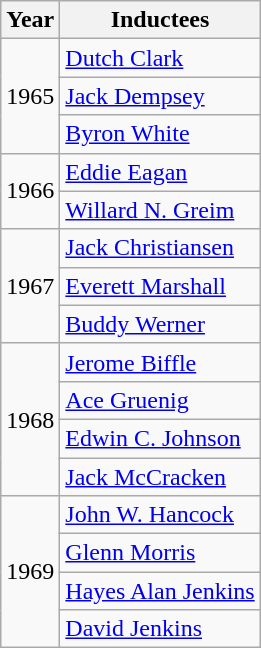<table class="wikitable">
<tr>
<th>Year</th>
<th colspan="6">Inductees</th>
</tr>
<tr>
<td rowspan="3">1965</td>
<td><a href='#'>Dutch Clark</a></td>
</tr>
<tr>
<td><a href='#'>Jack Dempsey</a></td>
</tr>
<tr>
<td><a href='#'>Byron White</a></td>
</tr>
<tr>
<td rowspan="2">1966</td>
<td><a href='#'>Eddie Eagan</a></td>
</tr>
<tr>
<td><a href='#'>Willard N. Greim</a></td>
</tr>
<tr>
<td rowspan="3">1967</td>
<td><a href='#'>Jack Christiansen</a></td>
</tr>
<tr>
<td><a href='#'>Everett Marshall</a></td>
</tr>
<tr>
<td><a href='#'>Buddy Werner</a></td>
</tr>
<tr>
<td rowspan="4">1968</td>
<td><a href='#'>Jerome Biffle</a></td>
</tr>
<tr>
<td><a href='#'>Ace Gruenig</a></td>
</tr>
<tr>
<td><a href='#'>Edwin C. Johnson</a></td>
</tr>
<tr>
<td><a href='#'>Jack McCracken</a></td>
</tr>
<tr>
<td rowspan="4">1969</td>
<td><a href='#'>John W. Hancock</a></td>
</tr>
<tr>
<td><a href='#'>Glenn Morris</a></td>
</tr>
<tr>
<td><a href='#'>Hayes Alan Jenkins</a></td>
</tr>
<tr>
<td><a href='#'>David Jenkins</a></td>
</tr>
</table>
